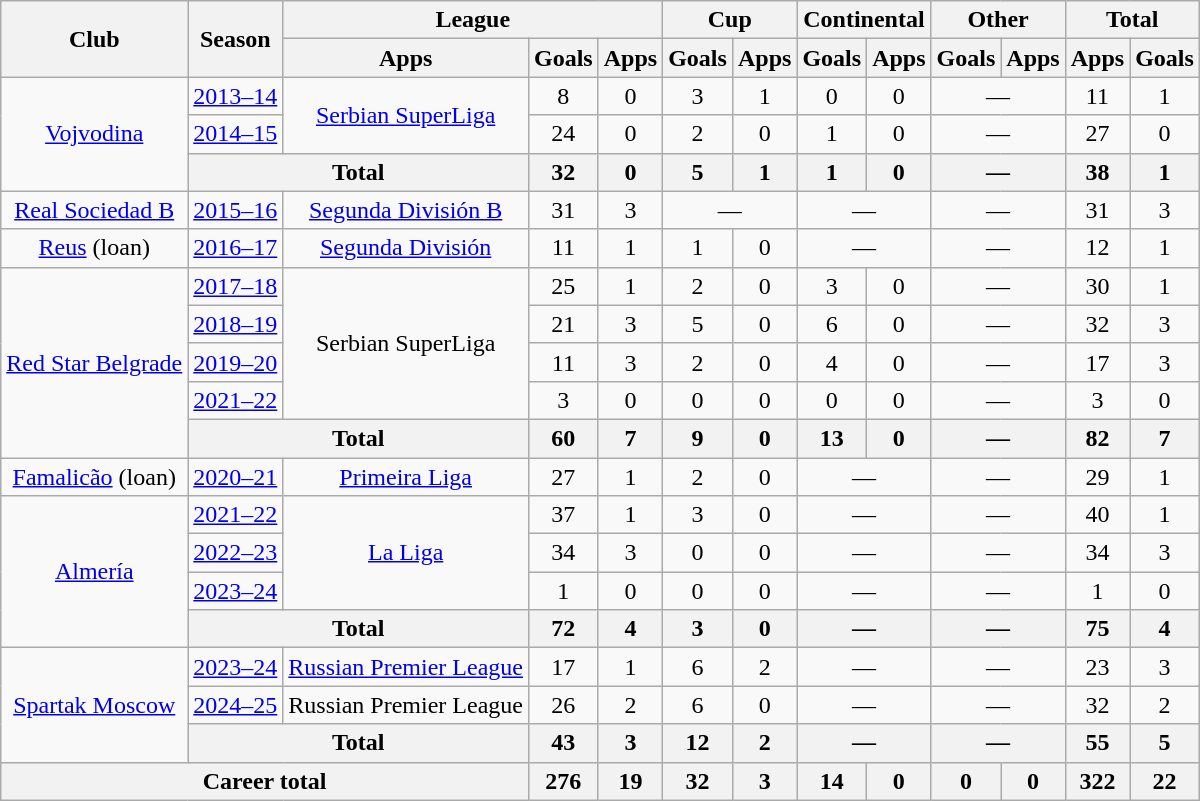<table class="wikitable" style="text-align:center">
<tr>
<th rowspan="2">Club</th>
<th rowspan="2">Season</th>
<th colspan="3">League</th>
<th colspan="2">Cup</th>
<th colspan="2">Continental</th>
<th colspan="2">Other</th>
<th colspan="2">Total</th>
</tr>
<tr>
<th>Apps</th>
<th>Goals</th>
<th>Apps</th>
<th>Goals</th>
<th>Apps</th>
<th>Goals</th>
<th>Apps</th>
<th>Goals</th>
<th>Apps</th>
<th>Apps</th>
<th>Goals</th>
</tr>
<tr>
<td rowspan="3"><a href='#'>Vojvodina</a></td>
<td><a href='#'>2013–14</a></td>
<td rowspan="2"><a href='#'>Serbian SuperLiga</a></td>
<td>8</td>
<td>0</td>
<td>3</td>
<td>1</td>
<td>0</td>
<td>0</td>
<td colspan="2">—</td>
<td>11</td>
<td>1</td>
</tr>
<tr>
<td><a href='#'>2014–15</a></td>
<td>24</td>
<td>0</td>
<td>2</td>
<td>0</td>
<td>1</td>
<td>0</td>
<td colspan="2">—</td>
<td>27</td>
<td>0</td>
</tr>
<tr>
<th colspan="2">Total</th>
<th>32</th>
<th>0</th>
<th>5</th>
<th>1</th>
<th>1</th>
<th>0</th>
<th colspan="2">—</th>
<th>38</th>
<th>1</th>
</tr>
<tr>
<td><a href='#'>Real Sociedad B</a></td>
<td><a href='#'>2015–16</a></td>
<td><a href='#'>Segunda División B</a></td>
<td>31</td>
<td>3</td>
<td colspan="2">—</td>
<td colspan="2">—</td>
<td colspan="2">—</td>
<td>31</td>
<td>3</td>
</tr>
<tr>
<td><a href='#'>Reus</a> (loan)</td>
<td><a href='#'>2016–17</a></td>
<td><a href='#'>Segunda División</a></td>
<td>11</td>
<td>1</td>
<td>1</td>
<td>0</td>
<td colspan="2">—</td>
<td colspan="2">—</td>
<td>12</td>
<td>1</td>
</tr>
<tr>
<td rowspan="5"><a href='#'>Red Star Belgrade</a></td>
<td><a href='#'>2017–18</a></td>
<td rowspan="4">Serbian SuperLiga</td>
<td>25</td>
<td>1</td>
<td>2</td>
<td>0</td>
<td>3</td>
<td>0</td>
<td colspan="2">—</td>
<td>30</td>
<td>1</td>
</tr>
<tr>
<td><a href='#'>2018–19</a></td>
<td>21</td>
<td>3</td>
<td>5</td>
<td>0</td>
<td>6</td>
<td>0</td>
<td colspan="2">—</td>
<td>32</td>
<td>3</td>
</tr>
<tr>
<td><a href='#'>2019–20</a></td>
<td>11</td>
<td>3</td>
<td>2</td>
<td>0</td>
<td>4</td>
<td>0</td>
<td colspan="2">—</td>
<td>17</td>
<td>3</td>
</tr>
<tr>
<td><a href='#'>2021–22</a></td>
<td>3</td>
<td>0</td>
<td>0</td>
<td>0</td>
<td>0</td>
<td>0</td>
<td colspan="2">—</td>
<td>3</td>
<td>0</td>
</tr>
<tr>
<th colspan="2">Total</th>
<th>60</th>
<th>7</th>
<th>9</th>
<th>0</th>
<th>13</th>
<th>0</th>
<th colspan="2">—</th>
<th>82</th>
<th>7</th>
</tr>
<tr>
<td><a href='#'>Famalicão</a> (loan)</td>
<td><a href='#'>2020–21</a></td>
<td><a href='#'>Primeira Liga</a></td>
<td>27</td>
<td>1</td>
<td>2</td>
<td>0</td>
<td colspan="2">—</td>
<td colspan="2">—</td>
<td>29</td>
<td>1</td>
</tr>
<tr>
<td rowspan="4"><a href='#'>Almería</a></td>
<td><a href='#'>2021–22</a></td>
<td rowspan="3"><a href='#'>La Liga</a></td>
<td>37</td>
<td>1</td>
<td>3</td>
<td>0</td>
<td colspan="2">—</td>
<td colspan="2">—</td>
<td>40</td>
<td>1</td>
</tr>
<tr>
<td><a href='#'>2022–23</a></td>
<td>34</td>
<td>3</td>
<td>0</td>
<td>0</td>
<td colspan="2">—</td>
<td colspan="2">—</td>
<td>34</td>
<td>3</td>
</tr>
<tr>
<td><a href='#'>2023–24</a></td>
<td>1</td>
<td>0</td>
<td>0</td>
<td>0</td>
<td colspan="2">—</td>
<td colspan="2">—</td>
<td>1</td>
<td>0</td>
</tr>
<tr>
<th colspan="2">Total</th>
<th>72</th>
<th>4</th>
<th>3</th>
<th>0</th>
<th colspan="2">—</th>
<th colspan="2">—</th>
<th>75</th>
<th>4</th>
</tr>
<tr>
<td rowspan="3"><a href='#'>Spartak Moscow</a></td>
<td><a href='#'>2023–24</a></td>
<td><a href='#'>Russian Premier League</a></td>
<td>17</td>
<td>1</td>
<td>6</td>
<td>2</td>
<td colspan="2">—</td>
<td colspan="2">—</td>
<td>23</td>
<td>3</td>
</tr>
<tr>
<td><a href='#'>2024–25</a></td>
<td>Russian Premier League</td>
<td>26</td>
<td>2</td>
<td>6</td>
<td>0</td>
<td colspan="2">—</td>
<td colspan="2">—</td>
<td>32</td>
<td>2</td>
</tr>
<tr>
<th colspan="2">Total</th>
<th>43</th>
<th>3</th>
<th>12</th>
<th>2</th>
<th colspan="2">—</th>
<th colspan="2">—</th>
<th>55</th>
<th>5</th>
</tr>
<tr>
<th colspan="3">Career total</th>
<th>276</th>
<th>19</th>
<th>32</th>
<th>3</th>
<th>14</th>
<th>0</th>
<th>0</th>
<th>0</th>
<th>322</th>
<th>22</th>
</tr>
</table>
